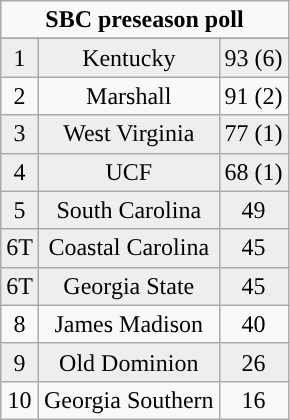<table class="wikitable" style="display: inline-table;">
<tr>
<td align="center" Colspan="3"><strong>SBC preseason poll</strong></td>
</tr>
<tr align="center">
</tr>
<tr align="center" style="background:#eeeeee;">
<td>1</td>
<td>Kentucky</td>
<td>93 (6)</td>
</tr>
<tr align="center">
<td>2</td>
<td>Marshall</td>
<td>91 (2)</td>
</tr>
<tr align="center" style="background:#eeeeee;">
<td>3</td>
<td>West Virginia</td>
<td>77 (1)</td>
</tr>
<tr align="center" style="background:#eeeeee;">
<td>4</td>
<td>UCF</td>
<td>68 (1)</td>
</tr>
<tr align="center" style="background:#eeeeee;">
<td>5</td>
<td>South Carolina</td>
<td>49</td>
</tr>
<tr align="center" style="background:#eeeeee;">
<td>6T</td>
<td>Coastal Carolina</td>
<td>45</td>
</tr>
<tr align="center" style="background:#eeeeee;">
<td>6T</td>
<td>Georgia State</td>
<td>45</td>
</tr>
<tr align="center">
<td>8</td>
<td>James Madison</td>
<td>40</td>
</tr>
<tr align="center" style="background:#eeeeee;">
<td>9</td>
<td>Old Dominion</td>
<td>26</td>
</tr>
<tr align="center">
<td>10</td>
<td>Georgia Southern</td>
<td>16</td>
</tr>
</table>
